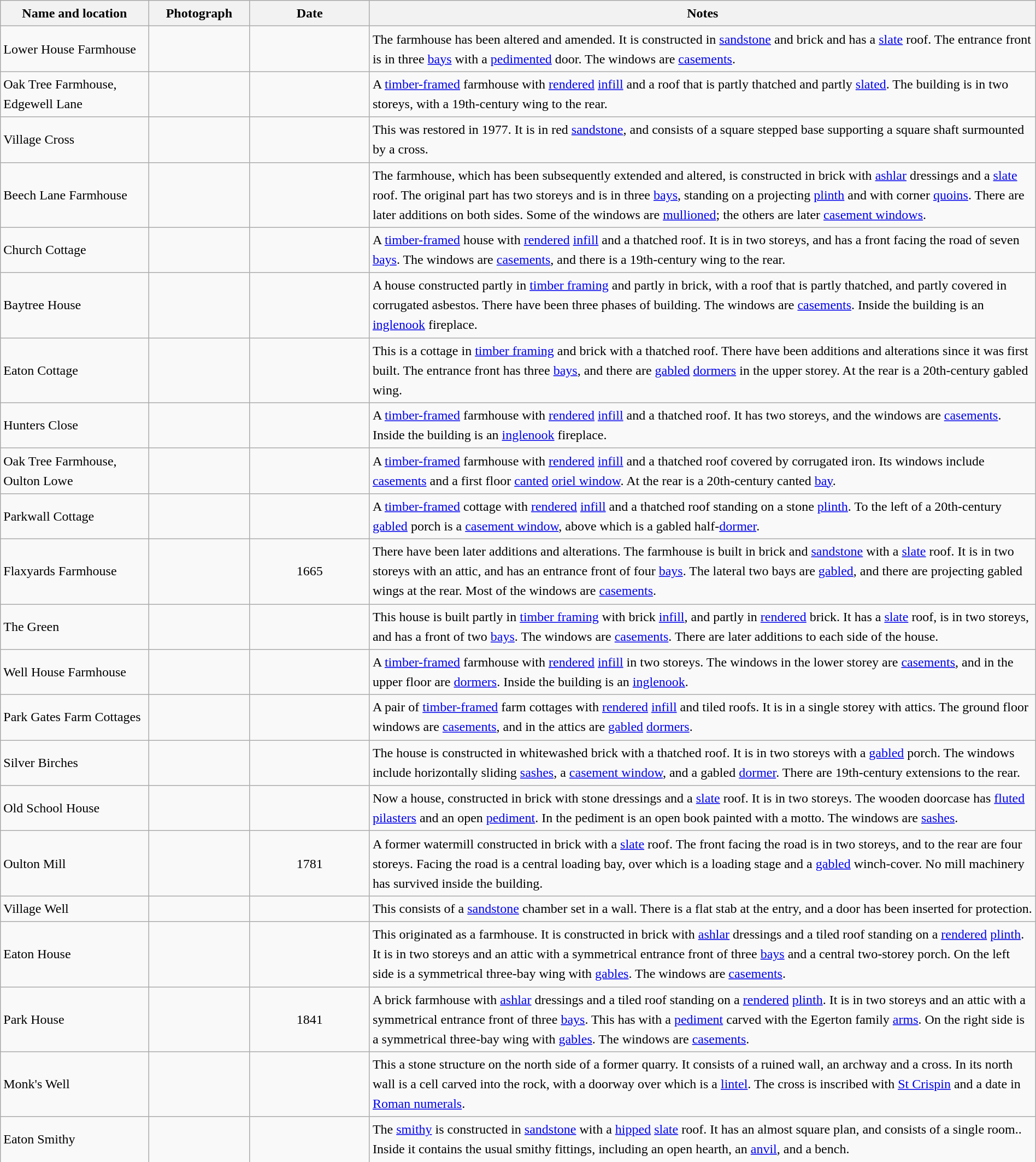<table class="wikitable sortable plainrowheaders" style="width:100%;border:0px;text-align:left;line-height:150%;">
<tr>
<th scope="col"  style="width:150px">Name and location</th>
<th scope="col"  style="width:100px" class="unsortable">Photograph</th>
<th scope="col"  style="width:120px">Date</th>
<th scope="col"  style="width:700px" class="unsortable">Notes</th>
</tr>
<tr>
<td>Lower House Farmhouse<br><small></small></td>
<td></td>
<td align="center"></td>
<td>The farmhouse has been altered and amended. It is constructed in <a href='#'>sandstone</a> and brick and has a <a href='#'>slate</a> roof.  The entrance front is in three <a href='#'>bays</a> with a <a href='#'>pedimented</a> door.  The windows are <a href='#'>casements</a>.</td>
</tr>
<tr>
<td>Oak Tree Farmhouse,<br>Edgewell Lane<br><small></small></td>
<td></td>
<td align="center"></td>
<td>A <a href='#'>timber-framed</a> farmhouse with <a href='#'>rendered</a> <a href='#'>infill</a> and a roof that is partly thatched and partly <a href='#'>slated</a>.  The building is in two storeys, with a 19th-century wing to the rear.</td>
</tr>
<tr>
<td>Village Cross<br><small></small></td>
<td></td>
<td align="center"></td>
<td>This was restored in 1977.  It is in red <a href='#'>sandstone</a>, and consists of a square stepped base supporting a square shaft surmounted by a cross.</td>
</tr>
<tr>
<td>Beech Lane Farmhouse<br><small></small></td>
<td></td>
<td align="center"></td>
<td>The farmhouse, which has been subsequently extended and altered, is constructed in brick with <a href='#'>ashlar</a> dressings and a <a href='#'>slate</a> roof.  The original part has two storeys and is in three <a href='#'>bays</a>, standing on a projecting <a href='#'>plinth</a> and with corner <a href='#'>quoins</a>. There are later additions on both sides.  Some of the windows are <a href='#'>mullioned</a>; the others are later <a href='#'>casement windows</a>.</td>
</tr>
<tr>
<td>Church Cottage<br><small></small></td>
<td></td>
<td align="center"></td>
<td>A <a href='#'>timber-framed</a> house with <a href='#'>rendered</a> <a href='#'>infill</a> and a thatched roof.  It is in two storeys, and has a front facing the road of seven <a href='#'>bays</a>.  The windows are <a href='#'>casements</a>, and there is a 19th-century wing to the rear.</td>
</tr>
<tr>
<td>Baytree House<br><small></small></td>
<td></td>
<td align="center"></td>
<td>A house constructed partly in <a href='#'>timber framing</a> and partly in brick, with a roof that is partly thatched, and partly covered in corrugated asbestos.  There have been three phases of building.  The windows are <a href='#'>casements</a>.  Inside the building is an <a href='#'>inglenook</a> fireplace.</td>
</tr>
<tr>
<td>Eaton Cottage<br><small></small></td>
<td></td>
<td align="center"></td>
<td>This is a cottage in <a href='#'>timber framing</a> and brick with a thatched roof.  There have been additions and alterations since it was first built.  The entrance front has three <a href='#'>bays</a>, and there are <a href='#'>gabled</a> <a href='#'>dormers</a> in the upper storey.  At the rear is a 20th-century gabled wing.</td>
</tr>
<tr>
<td>Hunters Close<br><small></small></td>
<td></td>
<td align="center"></td>
<td>A <a href='#'>timber-framed</a> farmhouse with <a href='#'>rendered</a> <a href='#'>infill</a> and a thatched roof.  It has two storeys, and the windows are <a href='#'>casements</a>.  Inside the building is an <a href='#'>inglenook</a> fireplace.</td>
</tr>
<tr>
<td>Oak Tree Farmhouse,<br>Oulton Lowe<br><small></small></td>
<td></td>
<td align="center"></td>
<td>A <a href='#'>timber-framed</a> farmhouse with <a href='#'>rendered</a> <a href='#'>infill</a> and a thatched roof covered by corrugated iron.  Its windows include <a href='#'>casements</a> and a first floor <a href='#'>canted</a> <a href='#'>oriel window</a>.  At the rear is a 20th-century canted <a href='#'>bay</a>.</td>
</tr>
<tr>
<td>Parkwall Cottage<br><small></small></td>
<td></td>
<td align="center"></td>
<td>A <a href='#'>timber-framed</a> cottage with <a href='#'>rendered</a> <a href='#'>infill</a> and a thatched roof standing on a stone <a href='#'>plinth</a>.  To the left of a 20th-century <a href='#'>gabled</a> porch is a <a href='#'>casement window</a>, above which is a gabled half-<a href='#'>dormer</a>.</td>
</tr>
<tr>
<td>Flaxyards Farmhouse<br><small></small></td>
<td></td>
<td align="center">1665</td>
<td>There have been later additions and alterations.  The farmhouse is built in brick and <a href='#'>sandstone</a> with a <a href='#'>slate</a> roof.  It is in two storeys with an attic, and has an entrance front of four <a href='#'>bays</a>.  The lateral two bays are <a href='#'>gabled</a>, and there are projecting gabled wings at the rear.  Most of the windows are <a href='#'>casements</a>.</td>
</tr>
<tr>
<td>The Green<br><small></small></td>
<td></td>
<td align="center"></td>
<td>This house is built partly in <a href='#'>timber framing</a> with brick <a href='#'>infill</a>, and partly in <a href='#'>rendered</a> brick.  It has a <a href='#'>slate</a> roof, is in two storeys, and has a front of two <a href='#'>bays</a>.  The windows are <a href='#'>casements</a>.  There are later additions to each side of the house.</td>
</tr>
<tr>
<td>Well House Farmhouse<br><small></small></td>
<td></td>
<td align="center"></td>
<td>A <a href='#'>timber-framed</a> farmhouse with <a href='#'>rendered</a> <a href='#'>infill</a> in two storeys.  The windows in the lower storey are <a href='#'>casements</a>, and in the upper floor are <a href='#'>dormers</a>.  Inside the building is an <a href='#'>inglenook</a>.</td>
</tr>
<tr>
<td>Park Gates Farm Cottages<br><small></small></td>
<td></td>
<td align="center"></td>
<td>A pair of <a href='#'>timber-framed</a> farm cottages with <a href='#'>rendered</a> <a href='#'>infill</a> and tiled roofs.  It is in a single storey with attics.  The ground floor windows are <a href='#'>casements</a>, and in the attics are <a href='#'>gabled</a> <a href='#'>dormers</a>.</td>
</tr>
<tr>
<td>Silver Birches<br><small></small></td>
<td></td>
<td align="center"></td>
<td>The house is constructed in whitewashed brick with a thatched roof.  It is in two storeys with a <a href='#'>gabled</a> porch.  The windows include horizontally sliding <a href='#'>sashes</a>, a <a href='#'>casement window</a>, and a gabled <a href='#'>dormer</a>.  There are 19th-century extensions to the rear.</td>
</tr>
<tr>
<td>Old School House<br><small></small></td>
<td></td>
<td align="center"></td>
<td>Now a house, constructed in brick with stone dressings and a <a href='#'>slate</a> roof.  It is in two storeys.  The wooden doorcase has <a href='#'>fluted</a> <a href='#'>pilasters</a> and an open <a href='#'>pediment</a>.  In the pediment is an open book painted with a motto.  The windows are <a href='#'>sashes</a>.</td>
</tr>
<tr>
<td>Oulton Mill<br><small></small></td>
<td></td>
<td align="center">1781</td>
<td>A former watermill constructed in brick with a <a href='#'>slate</a> roof.  The front facing the road is in two storeys, and to the rear are four storeys.  Facing the road is a central loading bay, over which is a loading stage and a <a href='#'>gabled</a> winch-cover. No mill machinery has survived inside the building.</td>
</tr>
<tr>
<td>Village Well<br><small></small></td>
<td></td>
<td align="center"></td>
<td>This consists of a <a href='#'>sandstone</a> chamber set in a wall.  There is a flat stab at the entry, and a door has been inserted for protection.</td>
</tr>
<tr>
<td>Eaton House<br><small></small></td>
<td></td>
<td align="center"></td>
<td>This originated as a farmhouse.  It is constructed in brick with <a href='#'>ashlar</a> dressings and a tiled roof standing on a <a href='#'>rendered</a> <a href='#'>plinth</a>.  It is in two storeys and an attic with a symmetrical entrance front of three <a href='#'>bays</a> and a central two-storey porch.   On the left side is a symmetrical three-bay wing with <a href='#'>gables</a>.  The windows are <a href='#'>casements</a>.</td>
</tr>
<tr>
<td>Park House<br><small></small></td>
<td></td>
<td align="center">1841</td>
<td>A brick farmhouse with <a href='#'>ashlar</a> dressings and a tiled roof standing on a <a href='#'>rendered</a> <a href='#'>plinth</a>.  It is in two storeys and an attic with a symmetrical entrance front of three <a href='#'>bays</a>.  This has  with a <a href='#'>pediment</a> carved with the Egerton family <a href='#'>arms</a>.  On the right side is a symmetrical three-bay wing with <a href='#'>gables</a>.  The windows are <a href='#'>casements</a>.</td>
</tr>
<tr>
<td>Monk's Well<br><small></small></td>
<td></td>
<td align="center"></td>
<td>This a stone structure on the north side of a former quarry.  It consists of a ruined wall, an archway and a cross.  In its north wall is a cell carved into the rock, with a doorway over which is a <a href='#'>lintel</a>.  The cross is inscribed with <a href='#'>St Crispin</a> and a date in <a href='#'>Roman numerals</a>.</td>
</tr>
<tr>
<td>Eaton Smithy<br><small></small></td>
<td></td>
<td align="center"></td>
<td>The <a href='#'>smithy</a> is constructed in <a href='#'>sandstone</a> with a <a href='#'>hipped</a> <a href='#'>slate</a> roof.  It has an almost square plan, and consists of a single room.. Inside it contains the usual smithy fittings, including an open hearth, an <a href='#'>anvil</a>, and a bench.</td>
</tr>
<tr>
</tr>
</table>
